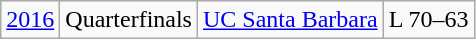<table class="wikitable">
<tr>
<td><a href='#'>2016</a></td>
<td>Quarterfinals</td>
<td><a href='#'>UC Santa Barbara</a></td>
<td>L 70–63</td>
</tr>
</table>
